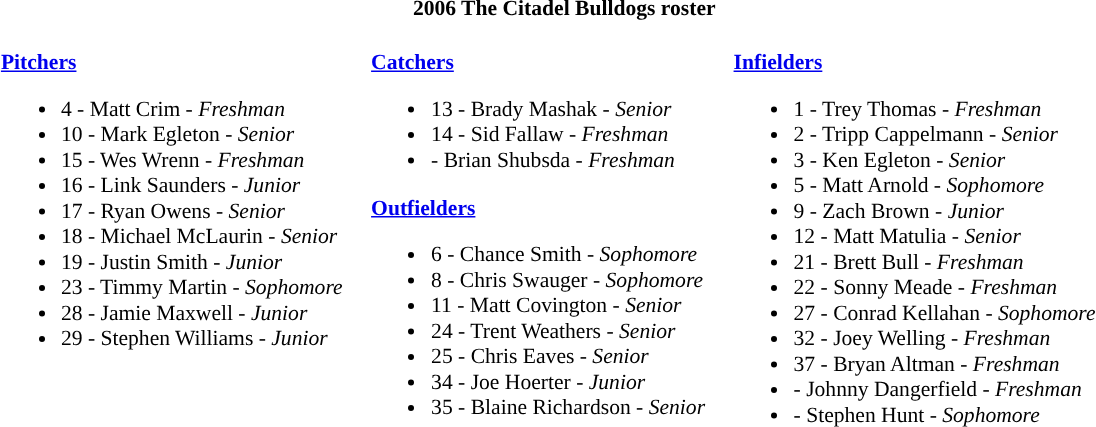<table class="toccolours" style="border-collapse:collapse; font-size:90%;">
<tr>
<th colspan="9">2006 The Citadel Bulldogs roster</th>
</tr>
<tr>
</tr>
<tr>
<td width="03"> </td>
<td valign="top"><br><strong><a href='#'>Pitchers</a></strong><ul><li>4 - Matt Crim - <em>Freshman</em></li><li>10 - Mark Egleton - <em>Senior</em></li><li>15 - Wes Wrenn - <em>Freshman</em></li><li>16 - Link Saunders - <em>Junior</em></li><li>17 - Ryan Owens - <em>Senior</em></li><li>18 - Michael McLaurin - <em>Senior</em></li><li>19 - Justin Smith - <em>Junior</em></li><li>23 - Timmy Martin - <em>Sophomore</em></li><li>28 - Jamie Maxwell - <em>Junior</em></li><li>29 - Stephen Williams - <em>Junior</em></li></ul></td>
<td width="15"> </td>
<td valign="top"><br><strong><a href='#'>Catchers</a></strong><ul><li>13 - Brady Mashak - <em>Senior</em></li><li>14 - Sid Fallaw - <em>Freshman</em></li><li>- Brian Shubsda - <em>Freshman</em></li></ul><strong><a href='#'>Outfielders</a></strong><ul><li>6 - Chance Smith - <em>Sophomore</em></li><li>8 - Chris Swauger - <em>Sophomore</em></li><li>11 - Matt Covington - <em>Senior</em></li><li>24 - Trent Weathers - <em>Senior</em></li><li>25 - Chris Eaves - <em>Senior</em></li><li>34 - Joe Hoerter - <em>Junior</em></li><li>35 - Blaine Richardson - <em>Senior</em></li></ul></td>
<td width="15"> </td>
<td valign="top"><br><strong><a href='#'>Infielders</a></strong><ul><li>1 - Trey Thomas - <em>Freshman</em></li><li>2 - Tripp Cappelmann - <em>Senior</em></li><li>3 - Ken Egleton - <em>Senior</em></li><li>5 - Matt Arnold - <em>Sophomore</em></li><li>9 - Zach Brown - <em>Junior</em></li><li>12 - Matt Matulia - <em>Senior</em></li><li>21 - Brett Bull - <em>Freshman</em></li><li>22 - Sonny Meade - <em>Freshman</em></li><li>27 - Conrad Kellahan - <em>Sophomore</em></li><li>32 - Joey Welling - <em>Freshman</em></li><li>37 - Bryan Altman - <em>Freshman</em></li><li>- Johnny Dangerfield - <em>Freshman</em></li><li>- Stephen Hunt - <em>Sophomore</em></li></ul></td>
<td width="25"> </td>
</tr>
</table>
